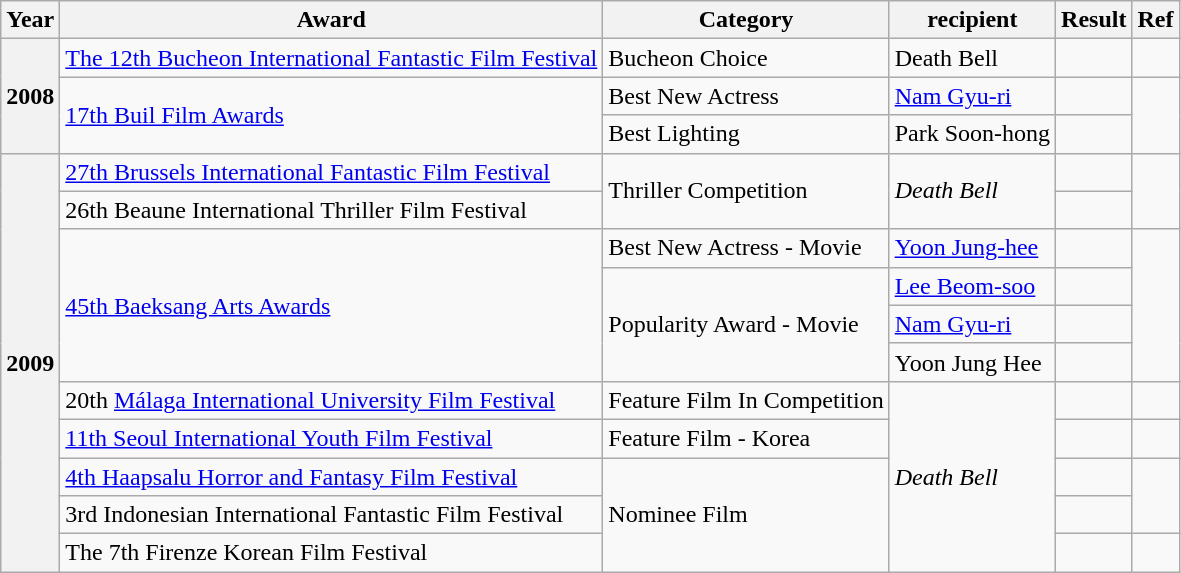<table class="wikitable plainrowheaders">
<tr>
<th>Year</th>
<th>Award</th>
<th>Category</th>
<th>recipient</th>
<th>Result</th>
<th>Ref</th>
</tr>
<tr>
<th rowspan="3"  scope="row">2008</th>
<td><a href='#'>The 12th Bucheon International Fantastic Film Festival</a></td>
<td>Bucheon Choice</td>
<td>Death Bell</td>
<td></td>
<td></td>
</tr>
<tr>
<td rowspan="2"><a href='#'>17th Buil Film Awards</a></td>
<td>Best New Actress</td>
<td><a href='#'>Nam Gyu-ri</a></td>
<td></td>
<td rowspan="2"></td>
</tr>
<tr>
<td>Best Lighting</td>
<td>Park Soon-hong</td>
<td></td>
</tr>
<tr>
<th rowspan="11"  scope="row">2009</th>
<td><a href='#'>27th Brussels International Fantastic Film Festival</a></td>
<td rowspan="2">Thriller Competition</td>
<td rowspan="2"><em>Death Bell</em></td>
<td></td>
<td rowspan="2"></td>
</tr>
<tr>
<td>26th Beaune International Thriller Film Festival</td>
<td></td>
</tr>
<tr>
<td rowspan="4"><a href='#'>45th Baeksang Arts Awards</a></td>
<td>Best New Actress - Movie</td>
<td><a href='#'>Yoon Jung-hee</a></td>
<td></td>
<td rowspan="4"></td>
</tr>
<tr>
<td rowspan="3">Popularity Award - Movie</td>
<td><a href='#'>Lee Beom-soo</a></td>
<td></td>
</tr>
<tr>
<td><a href='#'>Nam Gyu-ri</a></td>
<td></td>
</tr>
<tr>
<td>Yoon Jung Hee</td>
<td></td>
</tr>
<tr>
<td>20th <a href='#'>Málaga International University Film Festival</a></td>
<td>Feature Film In Competition</td>
<td rowspan="5"><em>Death Bell</em></td>
<td></td>
<td></td>
</tr>
<tr>
<td><a href='#'>11th Seoul International Youth Film Festival</a></td>
<td>Feature Film - Korea</td>
<td></td>
<td></td>
</tr>
<tr>
<td><a href='#'>4th Haapsalu Horror and Fantasy Film Festival</a></td>
<td rowspan="3">Nominee Film</td>
<td></td>
<td rowspan="2"></td>
</tr>
<tr>
<td>3rd Indonesian International Fantastic Film Festival</td>
<td></td>
</tr>
<tr>
<td>The 7th Firenze Korean Film Festival</td>
<td></td>
<td></td>
</tr>
</table>
